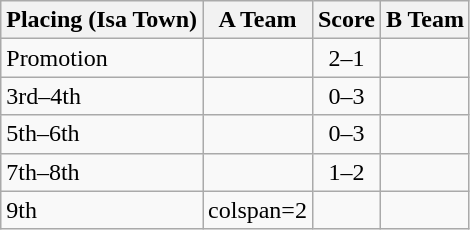<table class=wikitable style="border:1px solid #AAAAAA;">
<tr>
<th>Placing (Isa Town)</th>
<th>A Team</th>
<th>Score</th>
<th>B Team</th>
</tr>
<tr>
<td>Promotion</td>
<td><strong></strong></td>
<td align="center">2–1</td>
<td></td>
</tr>
<tr>
<td>3rd–4th</td>
<td></td>
<td align="center">0–3</td>
<td><strong></strong></td>
</tr>
<tr>
<td>5th–6th</td>
<td></td>
<td align="center">0–3</td>
<td><strong></strong></td>
</tr>
<tr>
<td>7th–8th</td>
<td></td>
<td align="center">1–2</td>
<td><strong></strong></td>
</tr>
<tr>
<td>9th</td>
<td>colspan=2 </td>
<td></td>
</tr>
</table>
